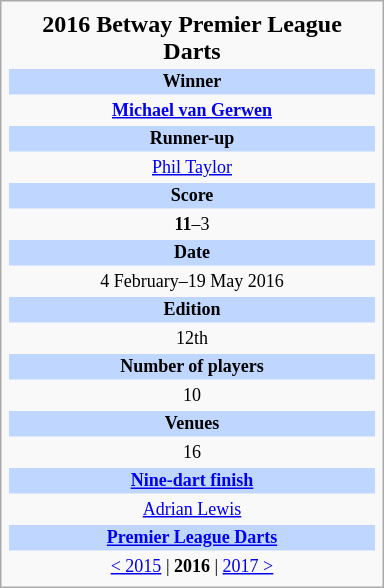<table class="infobox darts" style="width: 16em; text-align: center;">
<tr>
<th style="font-size: 16px;">2016 Betway Premier League Darts</th>
</tr>
<tr>
<td style="font-size: 12px; background: #BFD7FF;"><strong>Winner</strong></td>
</tr>
<tr>
<td style="font-size: 12px;"> <strong><a href='#'>Michael van Gerwen</a></strong></td>
</tr>
<tr>
<td style="font-size: 12px; background: #BFD7FF;"><strong>Runner-up</strong></td>
</tr>
<tr>
<td style="font-size: 12px;"> <a href='#'>Phil Taylor</a></td>
</tr>
<tr>
<td style="font-size: 12px; background: #BFD7FF;"><strong>Score</strong></td>
</tr>
<tr>
<td style="font-size: 12px;"><strong>11</strong>–3</td>
</tr>
<tr>
<td style="font-size: 12px; background: #BFD7FF;"><strong>Date</strong></td>
</tr>
<tr>
<td style="font-size: 12px;">4 February–19 May 2016</td>
</tr>
<tr>
<td style="font-size: 12px; background: #BFD7FF;"><strong>Edition</strong></td>
</tr>
<tr>
<td style="font-size: 12px;">12th</td>
</tr>
<tr>
<td style="font-size: 12px; background: #BFD7FF;"><strong>Number of players</strong></td>
</tr>
<tr>
<td style="font-size: 12px;">10</td>
</tr>
<tr>
<td style="font-size: 12px; background: #BFD7FF;"><strong>Venues</strong></td>
</tr>
<tr>
<td style="font-size: 12px;">16</td>
</tr>
<tr>
<td style="font-size: 12px; background: #BFD7FF;"><strong><a href='#'>Nine-dart finish</a></strong></td>
</tr>
<tr>
<td style="font-size: 12px;"> <a href='#'>Adrian Lewis</a></td>
</tr>
<tr>
<td style="font-size: 12px; background: #BFD7FF;"><strong><a href='#'>Premier League Darts</a></strong></td>
</tr>
<tr>
<td style="font-size: 12px;"><a href='#'>< 2015</a> | <strong>2016</strong> | <a href='#'>2017 ></a></td>
</tr>
</table>
